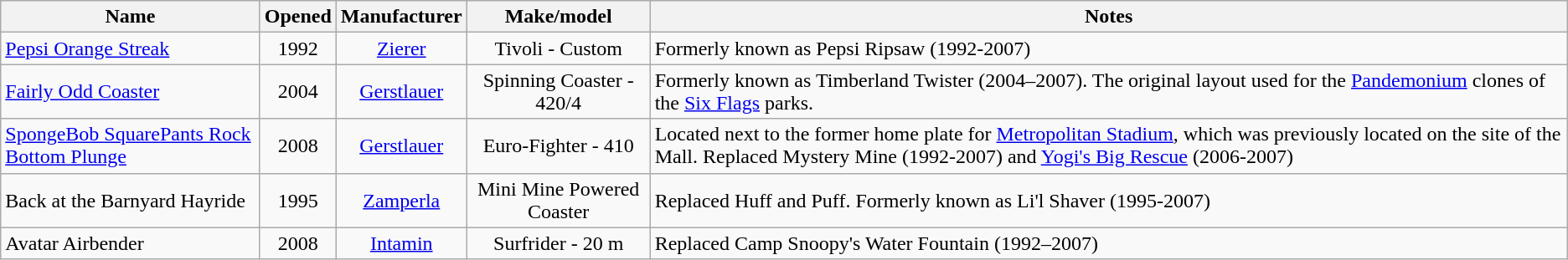<table class="wikitable sortable">
<tr>
<th>Name</th>
<th>Opened</th>
<th>Manufacturer</th>
<th>Make/model</th>
<th>Notes</th>
</tr>
<tr>
<td><a href='#'>Pepsi Orange Streak</a></td>
<td style="text-align:center">1992</td>
<td style="text-align:center"><a href='#'>Zierer</a></td>
<td style="text-align:center">Tivoli - Custom</td>
<td>Formerly known as Pepsi Ripsaw (1992-2007)</td>
</tr>
<tr>
<td><a href='#'>Fairly Odd Coaster</a></td>
<td style="text-align:center">2004</td>
<td style="text-align:center"><a href='#'>Gerstlauer</a></td>
<td style="text-align:center">Spinning Coaster - 420/4</td>
<td>Formerly known as Timberland Twister (2004–2007). The original layout used for the <a href='#'>Pandemonium</a> clones of the <a href='#'>Six Flags</a> parks.</td>
</tr>
<tr>
<td><a href='#'>SpongeBob SquarePants Rock Bottom Plunge</a></td>
<td style="text-align:center">2008</td>
<td style="text-align:center"><a href='#'>Gerstlauer</a></td>
<td style="text-align:center">Euro-Fighter - 410</td>
<td>Located next to the former home plate for <a href='#'>Metropolitan Stadium</a>, which was previously located on the site of the Mall. Replaced Mystery Mine (1992-2007) and <a href='#'>Yogi's Big Rescue</a> (2006-2007)</td>
</tr>
<tr>
<td>Back at the Barnyard Hayride</td>
<td style="text-align:center">1995</td>
<td style="text-align:center"><a href='#'>Zamperla</a></td>
<td style="text-align:center">Mini Mine Powered Coaster</td>
<td>Replaced Huff and Puff. Formerly known as Li'l Shaver (1995-2007)</td>
</tr>
<tr>
<td>Avatar Airbender</td>
<td style="text-align:center">2008</td>
<td style="text-align:center"><a href='#'>Intamin</a></td>
<td style="text-align:center">Surfrider - 20 m</td>
<td>Replaced Camp Snoopy's Water Fountain (1992–2007)</td>
</tr>
</table>
